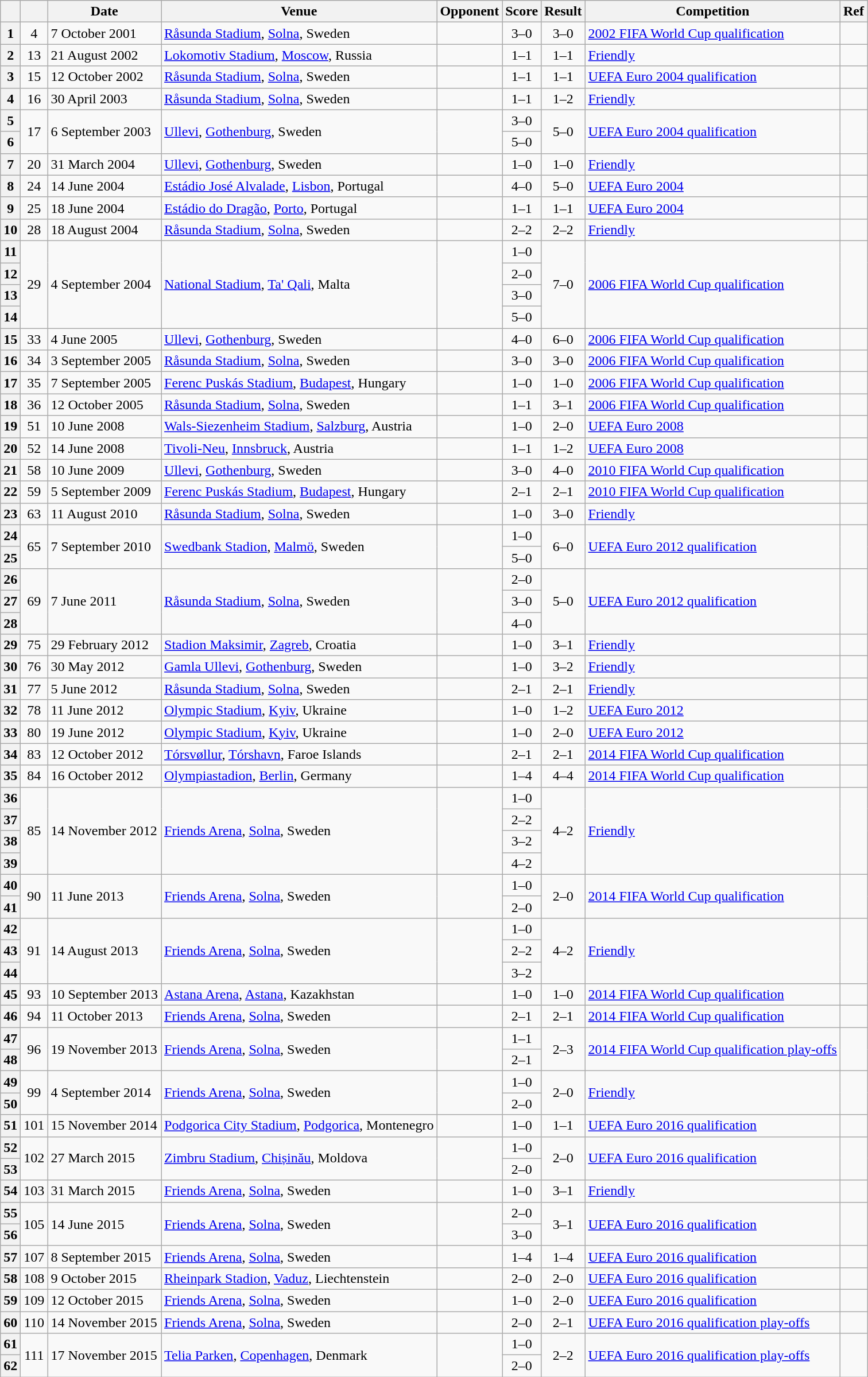<table class="wikitable sortable plainrowheaders">
<tr>
<th class=unsortable></th>
<th class=unsortable></th>
<th class=unsortable>Date</th>
<th class=unsortable>Venue</th>
<th>Opponent</th>
<th class=unsortable>Score</th>
<th class=unsortable>Result</th>
<th class=unsortable>Competition</th>
<th class=unsortable>Ref</th>
</tr>
<tr>
<th scope=row style="text-align: center;">1</th>
<td align=center>4</td>
<td>7 October 2001</td>
<td><a href='#'>Råsunda Stadium</a>, <a href='#'>Solna</a>, Sweden</td>
<td></td>
<td align=center>3–0</td>
<td align=center>3–0</td>
<td><a href='#'>2002 FIFA World Cup qualification</a></td>
<td></td>
</tr>
<tr>
<th scope=row style="text-align: center;">2</th>
<td align=center>13</td>
<td>21 August 2002</td>
<td><a href='#'>Lokomotiv Stadium</a>, <a href='#'>Moscow</a>, Russia</td>
<td></td>
<td align=center>1–1</td>
<td align=center>1–1</td>
<td><a href='#'>Friendly</a></td>
<td></td>
</tr>
<tr>
<th scope=row style="text-align: center;">3</th>
<td align=center>15</td>
<td>12 October 2002</td>
<td><a href='#'>Råsunda Stadium</a>, <a href='#'>Solna</a>, Sweden</td>
<td></td>
<td align=center>1–1</td>
<td align=center>1–1</td>
<td><a href='#'>UEFA Euro 2004 qualification</a></td>
<td></td>
</tr>
<tr>
<th scope=row style="text-align: center;">4</th>
<td align=center>16</td>
<td>30 April 2003</td>
<td><a href='#'>Råsunda Stadium</a>, <a href='#'>Solna</a>, Sweden</td>
<td></td>
<td align=center>1–1</td>
<td align=center>1–2</td>
<td><a href='#'>Friendly</a></td>
<td></td>
</tr>
<tr>
<th scope=row style="text-align: center;">5</th>
<td rowspan=2 align=center>17</td>
<td rowspan=2>6 September 2003</td>
<td rowspan="2"><a href='#'>Ullevi</a>, <a href='#'>Gothenburg</a>, Sweden</td>
<td rowspan=2></td>
<td align=center>3–0</td>
<td rowspan=2 align=center>5–0</td>
<td rowspan=2><a href='#'>UEFA Euro 2004 qualification</a></td>
<td rowspan=2></td>
</tr>
<tr>
<th scope=row style="text-align: center;">6</th>
<td align=center>5–0 </td>
</tr>
<tr>
<th scope=row style="text-align: center;">7</th>
<td align=center>20</td>
<td>31 March 2004</td>
<td><a href='#'>Ullevi</a>, <a href='#'>Gothenburg</a>, Sweden</td>
<td></td>
<td align=center>1–0</td>
<td align=center>1–0</td>
<td><a href='#'>Friendly</a></td>
<td></td>
</tr>
<tr>
<th scope=row style="text-align: center;">8</th>
<td align=center>24</td>
<td>14 June 2004</td>
<td><a href='#'>Estádio José Alvalade</a>, <a href='#'>Lisbon</a>, Portugal</td>
<td></td>
<td align=center>4–0 </td>
<td align=center>5–0</td>
<td><a href='#'>UEFA Euro 2004</a></td>
<td></td>
</tr>
<tr>
<th scope=row style="text-align: center;">9</th>
<td align=center>25</td>
<td>18 June 2004</td>
<td><a href='#'>Estádio do Dragão</a>, <a href='#'>Porto</a>, Portugal</td>
<td></td>
<td align=center>1–1</td>
<td align=center>1–1</td>
<td><a href='#'>UEFA Euro 2004</a></td>
<td></td>
</tr>
<tr>
<th scope=row style="text-align: center;">10</th>
<td align=center>28</td>
<td>18 August 2004</td>
<td><a href='#'>Råsunda Stadium</a>, <a href='#'>Solna</a>, Sweden</td>
<td></td>
<td align=center>2–2</td>
<td align=center>2–2</td>
<td><a href='#'>Friendly</a></td>
<td></td>
</tr>
<tr>
<th scope=row style="text-align: center;">11</th>
<td rowspan=4 align=center>29</td>
<td rowspan=4>4 September 2004</td>
<td rowspan= 4><a href='#'>National Stadium</a>, <a href='#'>Ta' Qali</a>, Malta</td>
<td rowspan= 4></td>
<td align=center>1–0</td>
<td rowspan= 4 align=center>7–0</td>
<td rowspan="4"><a href='#'>2006 FIFA World Cup qualification</a></td>
<td rowspan=4></td>
</tr>
<tr>
<th scope=row style="text-align: center;">12</th>
<td align=center>2–0</td>
</tr>
<tr>
<th scope=row style="text-align: center;">13</th>
<td align=center>3–0</td>
</tr>
<tr>
<th scope=row style="text-align: center;">14</th>
<td align=center>5–0</td>
</tr>
<tr>
<th scope=row style="text-align: center;">15</th>
<td align=center>33</td>
<td>4 June 2005</td>
<td><a href='#'>Ullevi</a>, <a href='#'>Gothenburg</a>, Sweden</td>
<td></td>
<td align=center>4–0</td>
<td align=center>6–0</td>
<td><a href='#'>2006 FIFA World Cup qualification</a></td>
<td></td>
</tr>
<tr>
<th scope=row style="text-align: center;">16</th>
<td align=center>34</td>
<td>3 September 2005</td>
<td><a href='#'>Råsunda Stadium</a>, <a href='#'>Solna</a>, Sweden</td>
<td></td>
<td align=center>3–0</td>
<td align=center>3–0</td>
<td><a href='#'>2006 FIFA World Cup qualification</a></td>
<td></td>
</tr>
<tr>
<th scope=row style="text-align: center;">17</th>
<td align=center>35</td>
<td>7 September 2005</td>
<td><a href='#'>Ferenc Puskás Stadium</a>, <a href='#'>Budapest</a>, Hungary</td>
<td></td>
<td align=center>1–0</td>
<td align=center>1–0</td>
<td><a href='#'>2006 FIFA World Cup qualification</a></td>
<td></td>
</tr>
<tr>
<th scope=row style="text-align: center;">18</th>
<td align=center>36</td>
<td>12 October 2005</td>
<td><a href='#'>Råsunda Stadium</a>, <a href='#'>Solna</a>, Sweden</td>
<td></td>
<td align=center>1–1</td>
<td align=center>3–1</td>
<td><a href='#'>2006 FIFA World Cup qualification</a></td>
<td></td>
</tr>
<tr>
<th scope=row style="text-align: center;">19</th>
<td align=center>51</td>
<td>10 June 2008</td>
<td><a href='#'>Wals-Siezenheim Stadium</a>, <a href='#'>Salzburg</a>, Austria</td>
<td></td>
<td align=center>1–0</td>
<td align=center>2–0</td>
<td><a href='#'>UEFA Euro 2008</a></td>
<td></td>
</tr>
<tr>
<th scope=row style="text-align: center;">20</th>
<td align=center>52</td>
<td>14 June 2008</td>
<td><a href='#'>Tivoli-Neu</a>, <a href='#'>Innsbruck</a>, Austria</td>
<td></td>
<td align=center>1–1</td>
<td align=center>1–2</td>
<td><a href='#'>UEFA Euro 2008</a></td>
<td></td>
</tr>
<tr>
<th scope=row style="text-align: center;">21</th>
<td align=center>58</td>
<td>10 June 2009</td>
<td><a href='#'>Ullevi</a>, <a href='#'>Gothenburg</a>, Sweden</td>
<td></td>
<td align=center>3–0</td>
<td align=center>4–0</td>
<td><a href='#'>2010 FIFA World Cup qualification</a></td>
<td></td>
</tr>
<tr>
<th scope=row style="text-align: center;">22</th>
<td align=center>59</td>
<td>5 September 2009</td>
<td><a href='#'>Ferenc Puskás Stadium</a>, <a href='#'>Budapest</a>, Hungary</td>
<td></td>
<td align=center>2–1</td>
<td align=center>2–1</td>
<td><a href='#'>2010 FIFA World Cup qualification</a></td>
<td></td>
</tr>
<tr>
<th scope=row style="text-align: center;">23</th>
<td align=center>63</td>
<td>11 August 2010</td>
<td><a href='#'>Råsunda Stadium</a>, <a href='#'>Solna</a>, Sweden</td>
<td></td>
<td align=center>1–0</td>
<td align=center>3–0</td>
<td><a href='#'>Friendly</a></td>
<td></td>
</tr>
<tr>
<th scope=row style="text-align: center;">24</th>
<td rowspan=2 align=center>65</td>
<td rowspan=2>7 September 2010</td>
<td rowspan=2><a href='#'>Swedbank Stadion</a>, <a href='#'>Malmö</a>, Sweden</td>
<td rowspan=2></td>
<td align=center>1–0</td>
<td rowspan=2 align=center>6–0</td>
<td rowspan="2"><a href='#'>UEFA Euro 2012 qualification</a></td>
<td rowspan=2></td>
</tr>
<tr>
<th scope=row style="text-align: center;">25</th>
<td align=center>5–0</td>
</tr>
<tr>
<th scope=row style="text-align: center;">26</th>
<td rowspan=3 align=center>69</td>
<td rowspan=3>7 June 2011</td>
<td rowspan=3><a href='#'>Råsunda Stadium</a>, <a href='#'>Solna</a>, Sweden</td>
<td rowspan=3></td>
<td align=center>2–0</td>
<td rowspan=3 align=center>5–0</td>
<td rowspan="3"><a href='#'>UEFA Euro 2012 qualification</a></td>
<td rowspan="3"></td>
</tr>
<tr>
<th scope=row style="text-align: center;">27</th>
<td align=center>3–0</td>
</tr>
<tr>
<th scope=row style="text-align: center;">28</th>
<td align=center>4–0</td>
</tr>
<tr>
<th scope=row style="text-align: center;">29</th>
<td align=center>75</td>
<td>29 February 2012</td>
<td><a href='#'>Stadion Maksimir</a>, <a href='#'>Zagreb</a>, Croatia</td>
<td></td>
<td align=center>1–0 </td>
<td align=center>3–1</td>
<td><a href='#'>Friendly</a></td>
<td></td>
</tr>
<tr>
<th scope=row style="text-align: center;">30</th>
<td align=center>76</td>
<td>30 May 2012</td>
<td><a href='#'>Gamla Ullevi</a>, <a href='#'>Gothenburg</a>, Sweden</td>
<td></td>
<td align=center>1–0</td>
<td align=center>3–2</td>
<td><a href='#'>Friendly</a></td>
<td></td>
</tr>
<tr>
<th scope=row style="text-align: center;">31</th>
<td align=center>77</td>
<td>5 June 2012</td>
<td><a href='#'>Råsunda Stadium</a>, <a href='#'>Solna</a>, Sweden</td>
<td></td>
<td align=center>2–1 </td>
<td align=center>2–1</td>
<td><a href='#'>Friendly</a></td>
<td></td>
</tr>
<tr>
<th scope=row style="text-align: center;">32</th>
<td align=center>78</td>
<td>11 June 2012</td>
<td><a href='#'>Olympic Stadium</a>, <a href='#'>Kyiv</a>, Ukraine</td>
<td></td>
<td align=center>1–0</td>
<td align=center>1–2</td>
<td><a href='#'>UEFA Euro 2012</a></td>
<td></td>
</tr>
<tr>
<th scope=row style="text-align: center;">33</th>
<td align=center>80</td>
<td>19 June 2012</td>
<td><a href='#'>Olympic Stadium</a>, <a href='#'>Kyiv</a>, Ukraine</td>
<td></td>
<td align=center>1–0</td>
<td align=center>2–0</td>
<td><a href='#'>UEFA Euro 2012</a></td>
<td></td>
</tr>
<tr>
<th scope=row style="text-align: center;">34</th>
<td align=center>83</td>
<td>12 October 2012</td>
<td><a href='#'>Tórsvøllur</a>, <a href='#'>Tórshavn</a>, Faroe Islands</td>
<td></td>
<td align=center>2–1</td>
<td align=center>2–1</td>
<td><a href='#'>2014 FIFA World Cup qualification</a></td>
<td></td>
</tr>
<tr>
<th scope=row style="text-align: center;">35</th>
<td align=center>84</td>
<td>16 October 2012</td>
<td><a href='#'>Olympiastadion</a>, <a href='#'>Berlin</a>, Germany</td>
<td></td>
<td align=center>1–4</td>
<td align=center>4–4</td>
<td><a href='#'>2014 FIFA World Cup qualification</a></td>
<td></td>
</tr>
<tr>
<th scope=row style="text-align: center;">36</th>
<td rowspan=4 align=center>85</td>
<td rowspan=4>14 November 2012</td>
<td rowspan="4"><a href='#'>Friends Arena</a>, <a href='#'>Solna</a>, Sweden</td>
<td rowspan=4></td>
<td align=center>1–0</td>
<td rowspan=4 align=center>4–2</td>
<td rowspan=4><a href='#'>Friendly</a></td>
<td rowspan=4></td>
</tr>
<tr>
<th scope=row style="text-align: center;">37</th>
<td align=center>2–2</td>
</tr>
<tr>
<th scope=row style="text-align: center;">38</th>
<td align=center>3–2</td>
</tr>
<tr>
<th scope=row style="text-align: center;">39</th>
<td align=center>4–2</td>
</tr>
<tr>
<th scope=row style="text-align: center;">40</th>
<td rowspan=2 align=center>90</td>
<td rowspan=2>11 June 2013</td>
<td rowspan="2"><a href='#'>Friends Arena</a>, <a href='#'>Solna</a>, Sweden</td>
<td rowspan="2"></td>
<td align=center>1–0</td>
<td rowspan=2 align=center>2–0</td>
<td rowspan=2><a href='#'>2014 FIFA World Cup qualification</a></td>
<td rowspan=2></td>
</tr>
<tr>
<th scope=row style="text-align: center;">41</th>
<td align=center>2–0 </td>
</tr>
<tr>
<th scope=row style="text-align: center;">42</th>
<td rowspan=3 align=center>91</td>
<td rowspan=3>14 August 2013</td>
<td rowspan="3"><a href='#'>Friends Arena</a>, <a href='#'>Solna</a>, Sweden</td>
<td rowspan="3"></td>
<td align=center>1–0</td>
<td rowspan=3 align=center>4–2</td>
<td rowspan=3><a href='#'>Friendly</a></td>
<td rowspan=3></td>
</tr>
<tr>
<th scope=row style="text-align: center;">43</th>
<td align=center>2–2</td>
</tr>
<tr>
<th scope=row style="text-align: center;">44</th>
<td align=center>3–2</td>
</tr>
<tr>
<th scope=row style="text-align: center;">45</th>
<td align=center>93</td>
<td>10 September 2013</td>
<td><a href='#'>Astana Arena</a>, <a href='#'>Astana</a>, Kazakhstan</td>
<td></td>
<td align=center>1–0</td>
<td align=center>1–0</td>
<td><a href='#'>2014 FIFA World Cup qualification</a></td>
<td></td>
</tr>
<tr>
<th scope=row style="text-align: center;">46</th>
<td align=center>94</td>
<td>11 October 2013</td>
<td><a href='#'>Friends Arena</a>, <a href='#'>Solna</a>, Sweden</td>
<td></td>
<td align=center>2–1</td>
<td align=center>2–1</td>
<td><a href='#'>2014 FIFA World Cup qualification</a></td>
<td></td>
</tr>
<tr>
<th scope=row style="text-align: center;">47</th>
<td rowspan=2 align=center>96</td>
<td rowspan=2>19 November 2013</td>
<td rowspan="2"><a href='#'>Friends Arena</a>, <a href='#'>Solna</a>, Sweden</td>
<td rowspan="2"></td>
<td align=center>1–1</td>
<td rowspan=2 align=center>2–3</td>
<td rowspan="2"><a href='#'>2014 FIFA World Cup qualification play-offs</a></td>
<td rowspan="2"></td>
</tr>
<tr>
<th scope=row style="text-align: center;">48</th>
<td align=center>2–1</td>
</tr>
<tr>
<th scope=row style="text-align: center;">49</th>
<td rowspan=2 align=center>99</td>
<td rowspan=2>4 September 2014</td>
<td rowspan="2"><a href='#'>Friends Arena</a>, <a href='#'>Solna</a>, Sweden</td>
<td rowspan="2"></td>
<td align=center>1–0</td>
<td rowspan=2 align=center>2–0</td>
<td rowspan=2><a href='#'>Friendly</a></td>
<td rowspan=2></td>
</tr>
<tr>
<th scope=row style="text-align: center;">50</th>
<td align=center>2–0</td>
</tr>
<tr>
<th scope=row style="text-align: center;">51</th>
<td align=center>101</td>
<td>15 November 2014</td>
<td><a href='#'>Podgorica City Stadium</a>, <a href='#'>Podgorica</a>, Montenegro</td>
<td></td>
<td align=center>1–0</td>
<td align=center>1–1</td>
<td><a href='#'>UEFA Euro 2016 qualification</a></td>
<td></td>
</tr>
<tr>
<th scope=row style="text-align: center;">52</th>
<td rowspan=2 align=center>102</td>
<td rowspan=2>27 March 2015</td>
<td rowspan=2><a href='#'>Zimbru Stadium</a>, <a href='#'>Chișinău</a>, Moldova</td>
<td rowspan=2></td>
<td align=center>1–0</td>
<td rowspan=2 align=center>2–0</td>
<td rowspan="2"><a href='#'>UEFA Euro 2016 qualification</a></td>
<td rowspan="2"></td>
</tr>
<tr>
<th scope=row style="text-align: center;">53</th>
<td align=center>2–0 </td>
</tr>
<tr>
<th scope=row style="text-align: center;">54</th>
<td align=center>103</td>
<td>31 March 2015</td>
<td><a href='#'>Friends Arena</a>, <a href='#'>Solna</a>, Sweden</td>
<td></td>
<td align=center>1–0</td>
<td align=center>3–1</td>
<td><a href='#'>Friendly</a></td>
<td></td>
</tr>
<tr>
<th scope=row style="text-align: center;">55</th>
<td rowspan=2 align=center>105</td>
<td rowspan=2>14 June 2015</td>
<td rowspan="2"><a href='#'>Friends Arena</a>, <a href='#'>Solna</a>, Sweden</td>
<td rowspan="2"></td>
<td align=center>2–0</td>
<td rowspan=2 align=center>3–1</td>
<td rowspan="2"><a href='#'>UEFA Euro 2016 qualification</a></td>
<td rowspan=2></td>
</tr>
<tr>
<th scope=row style="text-align: center;">56</th>
<td align=center>3–0</td>
</tr>
<tr>
<th scope=row style="text-align: center;">57</th>
<td align=center>107</td>
<td>8 September 2015</td>
<td><a href='#'>Friends Arena</a>, <a href='#'>Solna</a>, Sweden</td>
<td></td>
<td align=center>1–4</td>
<td align=center>1–4</td>
<td><a href='#'>UEFA Euro 2016 qualification</a></td>
<td></td>
</tr>
<tr>
<th scope=row style="text-align: center;">58</th>
<td align=center>108</td>
<td>9 October 2015</td>
<td><a href='#'>Rheinpark Stadion</a>, <a href='#'>Vaduz</a>, Liechtenstein</td>
<td></td>
<td align=center>2–0</td>
<td align=center>2–0</td>
<td><a href='#'>UEFA Euro 2016 qualification</a></td>
<td></td>
</tr>
<tr>
<th scope=row style="text-align: center;">59</th>
<td align=center>109</td>
<td>12 October 2015</td>
<td><a href='#'>Friends Arena</a>, <a href='#'>Solna</a>, Sweden</td>
<td></td>
<td align=center>1–0</td>
<td align=center>2–0</td>
<td><a href='#'>UEFA Euro 2016 qualification</a></td>
<td></td>
</tr>
<tr>
<th scope=row style="text-align: center;">60</th>
<td align=center>110</td>
<td>14 November 2015</td>
<td><a href='#'>Friends Arena</a>, <a href='#'>Solna</a>, Sweden</td>
<td></td>
<td align=center>2–0 </td>
<td align=center>2–1</td>
<td><a href='#'>UEFA Euro 2016 qualification play-offs</a></td>
<td></td>
</tr>
<tr>
<th scope=row style="text-align: center;">61</th>
<td rowspan=2 align=center>111</td>
<td rowspan=2>17 November 2015</td>
<td rowspan=2><a href='#'>Telia Parken</a>, <a href='#'>Copenhagen</a>, Denmark</td>
<td rowspan=2></td>
<td align=center>1–0</td>
<td rowspan=2 align=center>2–2</td>
<td rowspan="2"><a href='#'>UEFA Euro 2016 qualification play-offs</a></td>
<td rowspan="2"></td>
</tr>
<tr>
<th scope=row style="text-align: center;">62</th>
<td align=center>2–0</td>
</tr>
</table>
